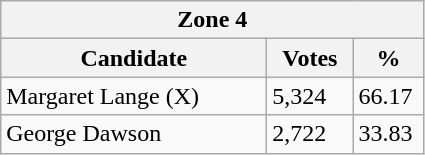<table class="wikitable">
<tr>
<th colspan="3">Zone 4</th>
</tr>
<tr>
<th style="width: 170px">Candidate</th>
<th style="width: 50px">Votes</th>
<th style="width: 40px">%</th>
</tr>
<tr>
<td>Margaret Lange (X)</td>
<td>5,324</td>
<td>66.17</td>
</tr>
<tr>
<td>George Dawson</td>
<td>2,722</td>
<td>33.83</td>
</tr>
</table>
